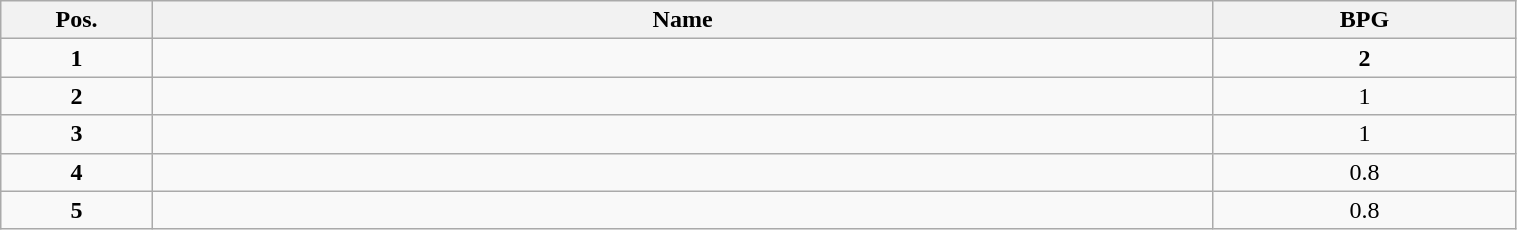<table class="wikitable" style="width:80%;">
<tr>
<th style="width:10%;">Pos.</th>
<th style="width:70%;">Name</th>
<th style="width:20%;">BPG</th>
</tr>
<tr>
<td align=center><strong>1</strong></td>
<td><strong></strong></td>
<td align=center><strong>2</strong></td>
</tr>
<tr>
<td align=center><strong>2</strong></td>
<td></td>
<td align=center>1</td>
</tr>
<tr>
<td align=center><strong>3</strong></td>
<td></td>
<td align=center>1</td>
</tr>
<tr>
<td align=center><strong>4</strong></td>
<td></td>
<td align=center>0.8</td>
</tr>
<tr>
<td align=center><strong>5</strong></td>
<td></td>
<td align=center>0.8</td>
</tr>
</table>
